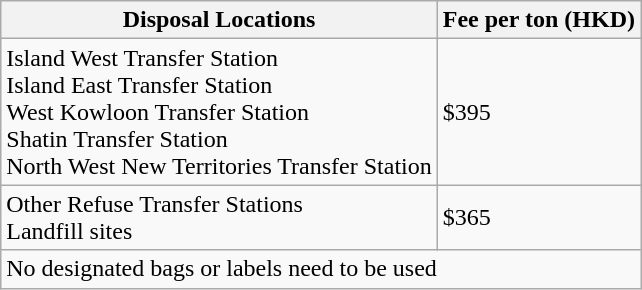<table class="wikitable">
<tr>
<th>Disposal Locations</th>
<th>Fee per ton (HKD)</th>
</tr>
<tr>
<td>Island West Transfer Station<br>Island East Transfer Station<br>West Kowloon Transfer Station<br>Shatin Transfer Station<br>North West New Territories Transfer Station</td>
<td>$395</td>
</tr>
<tr>
<td>Other Refuse Transfer Stations<br>Landfill sites</td>
<td>$365</td>
</tr>
<tr>
<td colspan="2">No designated bags or labels need to be used</td>
</tr>
</table>
